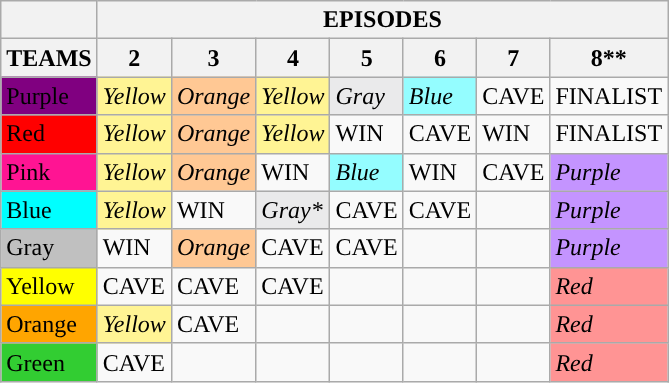<table class="wikitable">
<tr>
<th></th>
<th colspan="7">EPISODES</th>
</tr>
<tr>
<th>TEAMS</th>
<th>2</th>
<th>3</th>
<th>4</th>
<th>5</th>
<th>6</th>
<th>7</th>
<th>8**</th>
</tr>
<tr>
<td style="background:purple">Purple</td>
<td style="background:#fff494;"><em>Yellow</em></td>
<td style="background:#ffc894"><em>Orange</em></td>
<td style="background:#fff494;"><em>Yellow</em></td>
<td style="background:#eaeaeb"><em>Gray</em></td>
<td style="background:#94fdff"><em>Blue</em></td>
<td>CAVE</td>
<td>FINALIST</td>
</tr>
<tr>
<td style="background:red">Red</td>
<td style="background:#fff494;"><em>Yellow</em></td>
<td style="background:#ffc894"><em>Orange</em></td>
<td style="background:#fff494"><em>Yellow</em></td>
<td>WIN</td>
<td>CAVE</td>
<td>WIN</td>
<td>FINALIST</td>
</tr>
<tr>
<td style="background:deeppink">Pink</td>
<td style="background:#fff494;"><em>Yellow</em></td>
<td style="background:#ffc894"><em>Orange</em></td>
<td>WIN</td>
<td style="background:#94fdff"><em>Blue</em></td>
<td>WIN</td>
<td>CAVE</td>
<td style="background:#c494ff"><em>Purple</em></td>
</tr>
<tr>
<td style="background:cyan">Blue</td>
<td style="background:#fff494;"><em>Yellow</em></td>
<td>WIN</td>
<td style="background:#eaeaeb"><em>Gray*</em></td>
<td>CAVE</td>
<td>CAVE</td>
<td></td>
<td style="background:#c494ff"><em>Purple</em></td>
</tr>
<tr>
<td style="background:silver">Gray</td>
<td>WIN</td>
<td style="background:#ffc894"><em>Orange</em></td>
<td>CAVE</td>
<td>CAVE</td>
<td></td>
<td></td>
<td style="background:#c494ff"><em>Purple</em></td>
</tr>
<tr>
<td style="background:yellow">Yellow</td>
<td>CAVE</td>
<td>CAVE</td>
<td>CAVE</td>
<td></td>
<td></td>
<td></td>
<td style="background:#ff9494;"><em>Red</em></td>
</tr>
<tr>
<td style="background:orange">Orange</td>
<td style="background:#fff494;"><em>Yellow</em></td>
<td>CAVE</td>
<td></td>
<td></td>
<td></td>
<td></td>
<td style="background:#ff9494;"><em>Red</em></td>
</tr>
<tr>
<td style="background:limegreen">Green</td>
<td>CAVE</td>
<td></td>
<td></td>
<td></td>
<td></td>
<td></td>
<td style="background:#ff9494;"><em>Red</em></td>
</tr>
</table>
